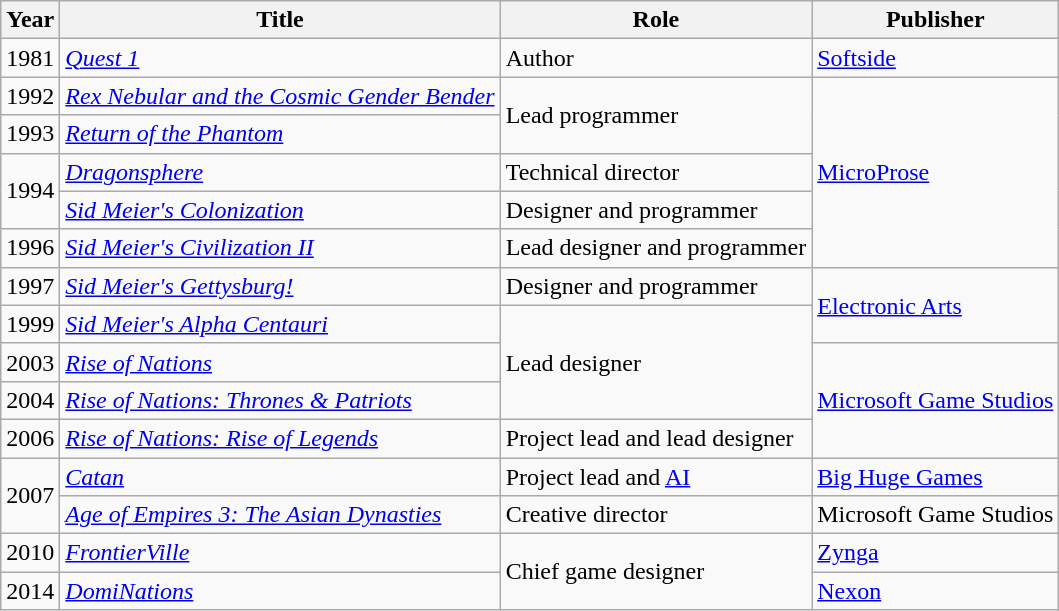<table class="wikitable sortable">
<tr>
<th>Year</th>
<th>Title</th>
<th>Role</th>
<th>Publisher</th>
</tr>
<tr>
<td>1981</td>
<td><em><a href='#'>Quest 1</a></em></td>
<td>Author</td>
<td><a href='#'>Softside</a></td>
</tr>
<tr>
<td>1992</td>
<td><em><a href='#'>Rex Nebular and the Cosmic Gender Bender</a></em></td>
<td rowspan=2>Lead programmer</td>
<td rowspan=5><a href='#'>MicroProse</a></td>
</tr>
<tr>
<td>1993</td>
<td><em><a href='#'>Return of the Phantom</a></em></td>
</tr>
<tr>
<td rowspan=2>1994</td>
<td><em><a href='#'>Dragonsphere</a></em></td>
<td>Technical director</td>
</tr>
<tr>
<td><em><a href='#'>Sid Meier's Colonization</a></em></td>
<td>Designer and programmer</td>
</tr>
<tr>
<td>1996</td>
<td><em><a href='#'>Sid Meier's Civilization II</a></em></td>
<td>Lead designer and programmer</td>
</tr>
<tr>
<td>1997</td>
<td><em><a href='#'>Sid Meier's Gettysburg!</a></em></td>
<td>Designer and programmer</td>
<td rowspan=2><a href='#'>Electronic Arts</a></td>
</tr>
<tr>
<td>1999</td>
<td><em><a href='#'>Sid Meier's Alpha Centauri</a></em></td>
<td rowspan=3>Lead designer</td>
</tr>
<tr>
<td>2003</td>
<td><em><a href='#'>Rise of Nations</a></em></td>
<td rowspan=3><a href='#'>Microsoft Game Studios</a></td>
</tr>
<tr>
<td>2004</td>
<td><em><a href='#'>Rise of Nations: Thrones & Patriots</a></em></td>
</tr>
<tr>
<td>2006</td>
<td><em><a href='#'>Rise of Nations: Rise of Legends</a></em></td>
<td>Project lead and lead designer</td>
</tr>
<tr>
<td rowspan=2>2007</td>
<td><em><a href='#'>Catan</a></em></td>
<td>Project lead and <a href='#'>AI</a></td>
<td><a href='#'>Big Huge Games</a></td>
</tr>
<tr>
<td><em><a href='#'>Age of Empires 3: The Asian Dynasties</a></em></td>
<td>Creative director</td>
<td>Microsoft Game Studios</td>
</tr>
<tr>
<td>2010</td>
<td><em><a href='#'>FrontierVille</a></em></td>
<td rowspan=2>Chief game designer</td>
<td><a href='#'>Zynga</a></td>
</tr>
<tr>
<td>2014</td>
<td><em><a href='#'>DomiNations</a></em></td>
<td><a href='#'>Nexon</a></td>
</tr>
</table>
